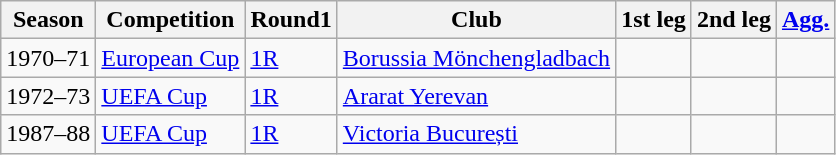<table class="wikitable sortable">
<tr>
<th>Season</th>
<th>Competition</th>
<th>Round1</th>
<th>Club</th>
<th>1st leg</th>
<th>2nd leg</th>
<th><a href='#'>Agg.</a></th>
</tr>
<tr>
<td>1970–71</td>
<td><a href='#'>European Cup</a></td>
<td><a href='#'>1R</a></td>
<td> <a href='#'>Borussia Mönchengladbach</a></td>
<td></td>
<td></td>
<td></td>
</tr>
<tr>
<td>1972–73</td>
<td><a href='#'>UEFA Cup</a></td>
<td><a href='#'>1R</a></td>
<td> <a href='#'>Ararat Yerevan</a></td>
<td></td>
<td></td>
<td></td>
</tr>
<tr>
<td>1987–88</td>
<td><a href='#'>UEFA Cup</a></td>
<td><a href='#'>1R</a></td>
<td> <a href='#'>Victoria București</a></td>
<td></td>
<td></td>
<td></td>
</tr>
</table>
